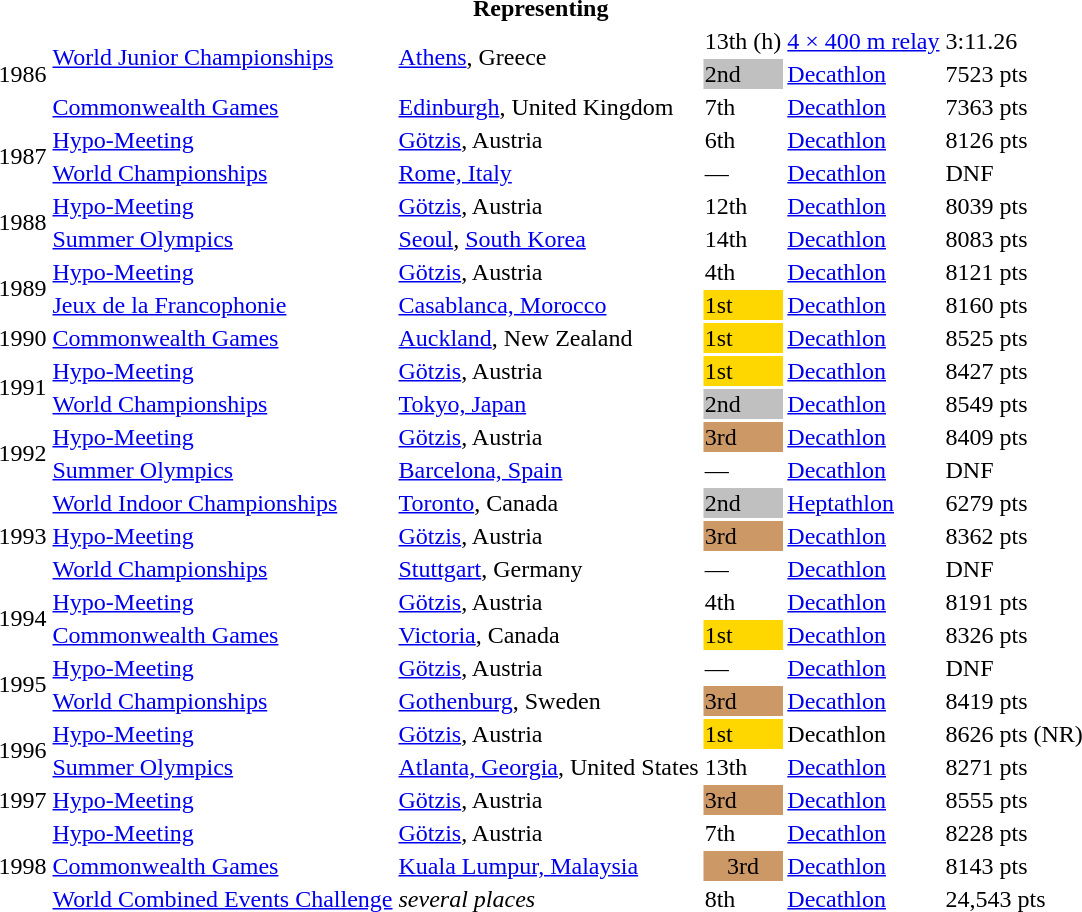<table>
<tr>
<th colspan="6">Representing </th>
</tr>
<tr>
<td rowspan=3>1986</td>
<td rowspan=2><a href='#'>World Junior Championships</a></td>
<td rowspan=2><a href='#'>Athens</a>, Greece</td>
<td>13th (h)</td>
<td><a href='#'>4 × 400 m relay</a></td>
<td>3:11.26</td>
</tr>
<tr>
<td bgcolor=silver>2nd</td>
<td><a href='#'>Decathlon</a></td>
<td>7523 pts</td>
</tr>
<tr>
<td><a href='#'>Commonwealth Games</a></td>
<td><a href='#'>Edinburgh</a>, United Kingdom</td>
<td>7th</td>
<td><a href='#'>Decathlon</a></td>
<td>7363 pts</td>
</tr>
<tr>
<td rowspan=2>1987</td>
<td><a href='#'>Hypo-Meeting</a></td>
<td><a href='#'>Götzis</a>, Austria</td>
<td>6th</td>
<td><a href='#'>Decathlon</a></td>
<td>8126 pts</td>
</tr>
<tr>
<td><a href='#'>World Championships</a></td>
<td><a href='#'>Rome, Italy</a></td>
<td>—</td>
<td><a href='#'>Decathlon</a></td>
<td>DNF</td>
</tr>
<tr>
<td rowspan=2>1988</td>
<td><a href='#'>Hypo-Meeting</a></td>
<td><a href='#'>Götzis</a>, Austria</td>
<td>12th</td>
<td><a href='#'>Decathlon</a></td>
<td>8039 pts</td>
</tr>
<tr>
<td><a href='#'>Summer Olympics</a></td>
<td><a href='#'>Seoul</a>, <a href='#'>South Korea</a></td>
<td>14th</td>
<td><a href='#'>Decathlon</a></td>
<td>8083 pts</td>
</tr>
<tr>
<td rowspan=2>1989</td>
<td><a href='#'>Hypo-Meeting</a></td>
<td><a href='#'>Götzis</a>, Austria</td>
<td>4th</td>
<td><a href='#'>Decathlon</a></td>
<td>8121 pts</td>
</tr>
<tr>
<td><a href='#'>Jeux de la Francophonie</a></td>
<td><a href='#'>Casablanca, Morocco</a></td>
<td bgcolor=gold>1st</td>
<td><a href='#'>Decathlon</a></td>
<td>8160 pts</td>
</tr>
<tr>
<td>1990</td>
<td><a href='#'>Commonwealth Games</a></td>
<td><a href='#'>Auckland</a>, New Zealand</td>
<td bgcolor=gold>1st</td>
<td><a href='#'>Decathlon</a></td>
<td>8525 pts</td>
</tr>
<tr>
<td rowspan=2>1991</td>
<td><a href='#'>Hypo-Meeting</a></td>
<td><a href='#'>Götzis</a>, Austria</td>
<td bgcolor=gold>1st</td>
<td><a href='#'>Decathlon</a></td>
<td>8427 pts</td>
</tr>
<tr>
<td><a href='#'>World Championships</a></td>
<td><a href='#'>Tokyo, Japan</a></td>
<td style="background:silver;">2nd</td>
<td><a href='#'>Decathlon</a></td>
<td>8549 pts</td>
</tr>
<tr>
<td rowspan=2>1992</td>
<td><a href='#'>Hypo-Meeting</a></td>
<td><a href='#'>Götzis</a>, Austria</td>
<td style="background:#c96;">3rd</td>
<td><a href='#'>Decathlon</a></td>
<td>8409 pts</td>
</tr>
<tr>
<td><a href='#'>Summer Olympics</a></td>
<td><a href='#'>Barcelona, Spain</a></td>
<td>—</td>
<td><a href='#'>Decathlon</a></td>
<td>DNF</td>
</tr>
<tr>
<td rowspan=3>1993</td>
<td><a href='#'>World Indoor Championships</a></td>
<td><a href='#'>Toronto</a>, Canada</td>
<td style="background:silver;">2nd</td>
<td><a href='#'>Heptathlon</a></td>
<td>6279 pts</td>
</tr>
<tr>
<td><a href='#'>Hypo-Meeting</a></td>
<td><a href='#'>Götzis</a>, Austria</td>
<td style="background:#c96;">3rd</td>
<td><a href='#'>Decathlon</a></td>
<td>8362 pts</td>
</tr>
<tr>
<td><a href='#'>World Championships</a></td>
<td><a href='#'>Stuttgart</a>, Germany</td>
<td>—</td>
<td><a href='#'>Decathlon</a></td>
<td>DNF</td>
</tr>
<tr>
<td rowspan=2>1994</td>
<td><a href='#'>Hypo-Meeting</a></td>
<td><a href='#'>Götzis</a>, Austria</td>
<td>4th</td>
<td><a href='#'>Decathlon</a></td>
<td>8191 pts</td>
</tr>
<tr>
<td><a href='#'>Commonwealth Games</a></td>
<td><a href='#'>Victoria</a>, Canada</td>
<td bgcolor=gold>1st</td>
<td><a href='#'>Decathlon</a></td>
<td>8326 pts</td>
</tr>
<tr>
<td rowspan=2>1995</td>
<td><a href='#'>Hypo-Meeting</a></td>
<td><a href='#'>Götzis</a>, Austria</td>
<td>—</td>
<td><a href='#'>Decathlon</a></td>
<td>DNF</td>
</tr>
<tr>
<td><a href='#'>World Championships</a></td>
<td><a href='#'>Gothenburg</a>, Sweden</td>
<td style="background:#c96;">3rd</td>
<td><a href='#'>Decathlon</a></td>
<td>8419 pts</td>
</tr>
<tr>
<td rowspan=2>1996</td>
<td><a href='#'>Hypo-Meeting</a></td>
<td><a href='#'>Götzis</a>, Austria</td>
<td bgcolor=gold>1st</td>
<td>Decathlon</td>
<td>8626 pts (NR)</td>
</tr>
<tr>
<td><a href='#'>Summer Olympics</a></td>
<td><a href='#'>Atlanta, Georgia</a>, United States</td>
<td>13th</td>
<td><a href='#'>Decathlon</a></td>
<td>8271 pts</td>
</tr>
<tr>
<td>1997</td>
<td><a href='#'>Hypo-Meeting</a></td>
<td><a href='#'>Götzis</a>, Austria</td>
<td style="background:#c96;">3rd</td>
<td><a href='#'>Decathlon</a></td>
<td>8555 pts</td>
</tr>
<tr>
<td rowspan=3>1998</td>
<td><a href='#'>Hypo-Meeting</a></td>
<td><a href='#'>Götzis</a>, Austria</td>
<td>7th</td>
<td><a href='#'>Decathlon</a></td>
<td>8228 pts</td>
</tr>
<tr>
<td><a href='#'>Commonwealth Games</a></td>
<td><a href='#'>Kuala Lumpur, Malaysia</a></td>
<td style="background:#c96; text-align:center;">3rd</td>
<td><a href='#'>Decathlon</a></td>
<td>8143 pts</td>
</tr>
<tr>
<td><a href='#'>World Combined Events Challenge</a></td>
<td><em>several places</em></td>
<td>8th</td>
<td><a href='#'>Decathlon</a></td>
<td>24,543 pts</td>
</tr>
</table>
